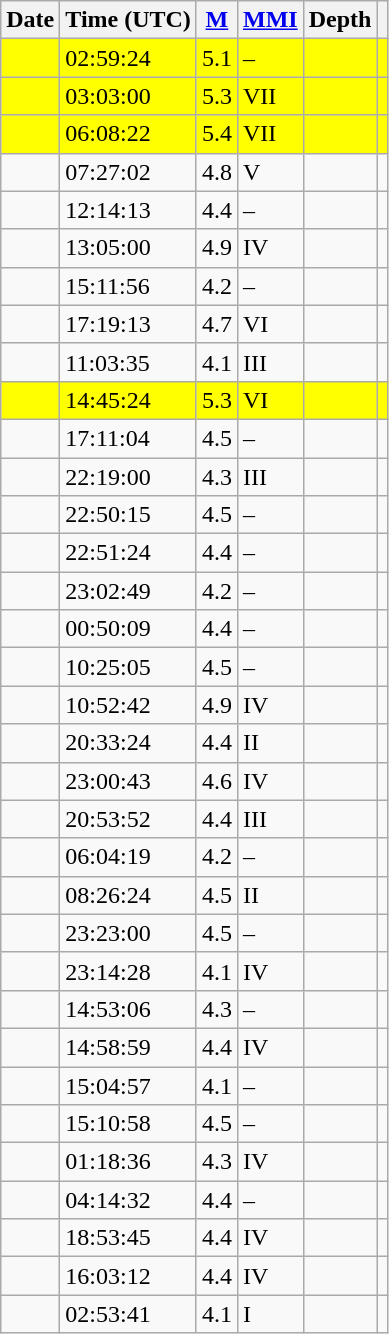<table class="wikitable sortable">
<tr>
<th scope="col">Date</th>
<th scope="col">Time (UTC)</th>
<th scope="col"><a href='#'>M</a></th>
<th scope="col"><a href='#'>MMI</a></th>
<th scope="col">Depth</th>
<th scope="col" class="unsortable"></th>
</tr>
<tr bgcolor="FFFF00">
<td></td>
<td>02:59:24</td>
<td>5.1</td>
<td>–</td>
<td></td>
<td></td>
</tr>
<tr bgcolor="FFFF00">
<td></td>
<td>03:03:00</td>
<td>5.3</td>
<td> VII</td>
<td></td>
<td></td>
</tr>
<tr bgcolor="FFFF00">
<td></td>
<td>06:08:22</td>
<td>5.4</td>
<td> VII</td>
<td></td>
<td></td>
</tr>
<tr>
<td></td>
<td>07:27:02</td>
<td>4.8</td>
<td> V</td>
<td></td>
<td></td>
</tr>
<tr>
<td></td>
<td>12:14:13</td>
<td>4.4</td>
<td>–</td>
<td></td>
<td></td>
</tr>
<tr>
<td></td>
<td>13:05:00</td>
<td>4.9</td>
<td> IV</td>
<td></td>
<td></td>
</tr>
<tr>
<td></td>
<td>15:11:56</td>
<td>4.2</td>
<td>–</td>
<td></td>
<td></td>
</tr>
<tr>
<td></td>
<td>17:19:13</td>
<td>4.7</td>
<td> VI</td>
<td></td>
<td></td>
</tr>
<tr>
<td></td>
<td>11:03:35</td>
<td>4.1</td>
<td> III</td>
<td></td>
<td></td>
</tr>
<tr bgcolor="FFFF00">
<td></td>
<td>14:45:24</td>
<td>5.3</td>
<td> VI</td>
<td></td>
<td></td>
</tr>
<tr>
<td></td>
<td>17:11:04</td>
<td>4.5</td>
<td>–</td>
<td></td>
<td></td>
</tr>
<tr>
<td></td>
<td>22:19:00</td>
<td>4.3</td>
<td>III</td>
<td></td>
<td></td>
</tr>
<tr>
<td></td>
<td>22:50:15</td>
<td>4.5</td>
<td>–</td>
<td></td>
<td></td>
</tr>
<tr>
<td></td>
<td>22:51:24</td>
<td>4.4</td>
<td>–</td>
<td></td>
<td></td>
</tr>
<tr>
<td></td>
<td>23:02:49</td>
<td>4.2</td>
<td>–</td>
<td></td>
<td></td>
</tr>
<tr>
<td></td>
<td>00:50:09</td>
<td>4.4</td>
<td>–</td>
<td></td>
<td></td>
</tr>
<tr>
<td></td>
<td>10:25:05</td>
<td>4.5</td>
<td>–</td>
<td></td>
<td></td>
</tr>
<tr>
<td></td>
<td>10:52:42</td>
<td>4.9</td>
<td> IV</td>
<td></td>
<td></td>
</tr>
<tr>
<td></td>
<td>20:33:24</td>
<td>4.4</td>
<td> II</td>
<td></td>
<td></td>
</tr>
<tr>
<td></td>
<td>23:00:43</td>
<td>4.6</td>
<td> IV</td>
<td></td>
<td></td>
</tr>
<tr>
<td></td>
<td>20:53:52</td>
<td>4.4</td>
<td> III</td>
<td></td>
<td></td>
</tr>
<tr>
<td></td>
<td>06:04:19</td>
<td>4.2</td>
<td>–</td>
<td></td>
<td></td>
</tr>
<tr>
<td></td>
<td>08:26:24</td>
<td>4.5</td>
<td> II</td>
<td></td>
<td></td>
</tr>
<tr>
<td></td>
<td>23:23:00</td>
<td>4.5</td>
<td>–</td>
<td></td>
<td></td>
</tr>
<tr>
<td></td>
<td>23:14:28</td>
<td>4.1</td>
<td> IV</td>
<td></td>
<td></td>
</tr>
<tr>
<td></td>
<td>14:53:06</td>
<td>4.3</td>
<td>–</td>
<td></td>
<td></td>
</tr>
<tr>
<td></td>
<td>14:58:59</td>
<td>4.4</td>
<td> IV</td>
<td></td>
<td></td>
</tr>
<tr>
<td></td>
<td>15:04:57</td>
<td>4.1</td>
<td>–</td>
<td></td>
<td></td>
</tr>
<tr>
<td></td>
<td>15:10:58</td>
<td>4.5</td>
<td>–</td>
<td></td>
<td></td>
</tr>
<tr>
<td></td>
<td>01:18:36</td>
<td>4.3</td>
<td> IV</td>
<td></td>
<td></td>
</tr>
<tr>
<td></td>
<td>04:14:32</td>
<td>4.4</td>
<td>–</td>
<td></td>
<td></td>
</tr>
<tr>
<td></td>
<td>18:53:45</td>
<td>4.4</td>
<td> IV</td>
<td></td>
<td></td>
</tr>
<tr>
<td></td>
<td>16:03:12</td>
<td>4.4</td>
<td> IV</td>
<td></td>
<td></td>
</tr>
<tr>
<td></td>
<td>02:53:41</td>
<td>4.1</td>
<td> I</td>
<td></td>
<td></td>
</tr>
</table>
